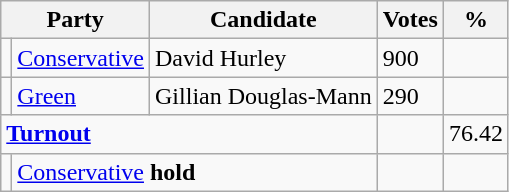<table class="wikitable">
<tr>
<th colspan="2">Party</th>
<th>Candidate</th>
<th>Votes</th>
<th>%</th>
</tr>
<tr>
<td></td>
<td><a href='#'>Conservative</a></td>
<td>David Hurley</td>
<td>900</td>
<td></td>
</tr>
<tr>
<td></td>
<td><a href='#'>Green</a></td>
<td>Gillian Douglas-Mann</td>
<td>290</td>
<td></td>
</tr>
<tr>
<td colspan="3"><strong><a href='#'>Turnout</a></strong></td>
<td></td>
<td>76.42</td>
</tr>
<tr>
<td></td>
<td colspan="2"><a href='#'>Conservative</a> <strong>hold</strong></td>
<td></td>
<td></td>
</tr>
</table>
